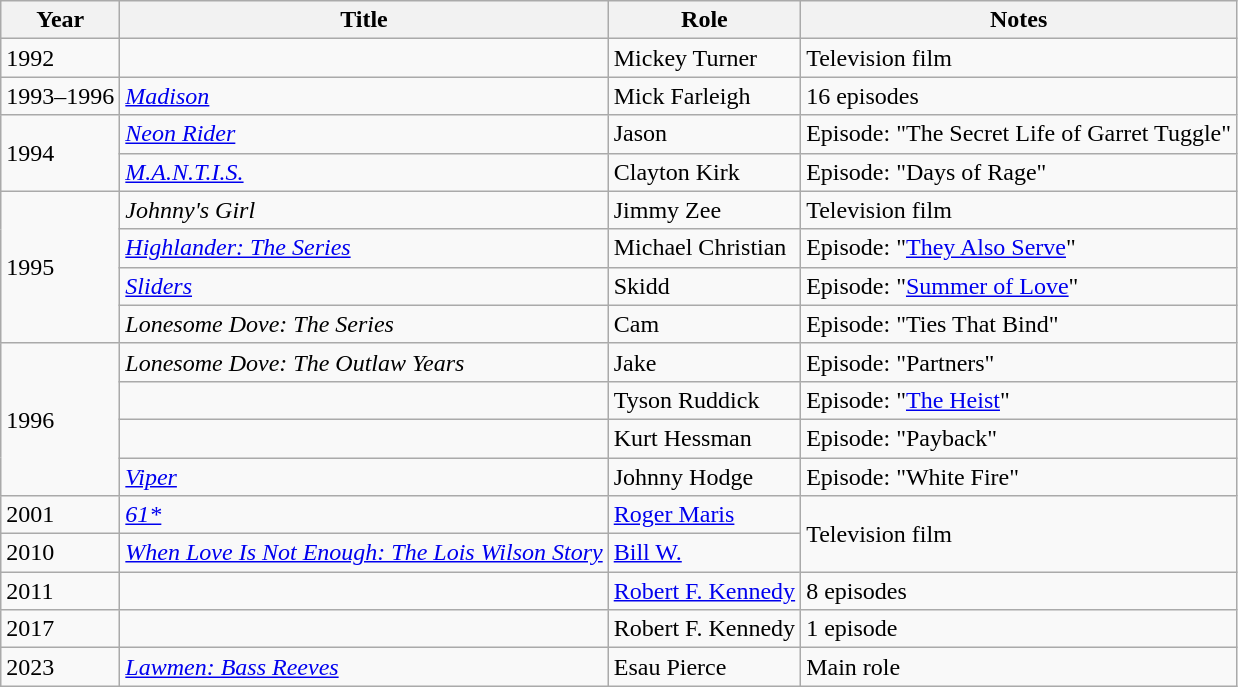<table class="wikitable sortable plainrowheaders">
<tr>
<th scope="col">Year</th>
<th scope="col">Title</th>
<th scope="col">Role</th>
<th scope="col" class="unsortable">Notes</th>
</tr>
<tr>
<td>1992</td>
<td></td>
<td>Mickey Turner</td>
<td>Television film</td>
</tr>
<tr>
<td>1993–1996</td>
<td><em><a href='#'>Madison</a></em></td>
<td>Mick Farleigh</td>
<td>16 episodes</td>
</tr>
<tr>
<td rowspan="2">1994</td>
<td><em><a href='#'>Neon Rider</a></em></td>
<td>Jason</td>
<td>Episode: "The Secret Life of Garret Tuggle"</td>
</tr>
<tr>
<td><em><a href='#'>M.A.N.T.I.S.</a></em></td>
<td>Clayton Kirk</td>
<td>Episode: "Days of Rage"</td>
</tr>
<tr>
<td rowspan="4">1995</td>
<td><em>Johnny's Girl</em></td>
<td>Jimmy Zee</td>
<td>Television film</td>
</tr>
<tr>
<td><em><a href='#'>Highlander: The Series</a></em></td>
<td>Michael Christian</td>
<td>Episode: "<a href='#'>They Also Serve</a>"</td>
</tr>
<tr>
<td><em><a href='#'>Sliders</a></em></td>
<td>Skidd</td>
<td>Episode: "<a href='#'>Summer of Love</a>"</td>
</tr>
<tr>
<td><em>Lonesome Dove: The Series</em></td>
<td>Cam</td>
<td>Episode: "Ties That Bind"</td>
</tr>
<tr>
<td rowspan="4">1996</td>
<td><em>Lonesome Dove: The Outlaw Years</em></td>
<td>Jake</td>
<td>Episode: "Partners"</td>
</tr>
<tr>
<td><em></em></td>
<td>Tyson Ruddick</td>
<td>Episode: "<a href='#'>The Heist</a>"</td>
</tr>
<tr>
<td><em></em></td>
<td>Kurt Hessman</td>
<td>Episode: "Payback"</td>
</tr>
<tr>
<td><em><a href='#'>Viper</a></em></td>
<td>Johnny Hodge</td>
<td>Episode: "White Fire"</td>
</tr>
<tr>
<td>2001</td>
<td><em><a href='#'>61*</a></em></td>
<td><a href='#'>Roger Maris</a></td>
<td rowspan="2">Television film</td>
</tr>
<tr>
<td>2010</td>
<td><em><a href='#'>When Love Is Not Enough: The Lois Wilson Story</a></em></td>
<td><a href='#'>Bill W.</a></td>
</tr>
<tr>
<td>2011</td>
<td></td>
<td><a href='#'>Robert F. Kennedy</a></td>
<td>8 episodes</td>
</tr>
<tr>
<td>2017</td>
<td></td>
<td>Robert F. Kennedy</td>
<td>1 episode</td>
</tr>
<tr>
<td>2023</td>
<td><em><a href='#'>Lawmen: Bass Reeves</a></em></td>
<td>Esau Pierce</td>
<td>Main role</td>
</tr>
</table>
